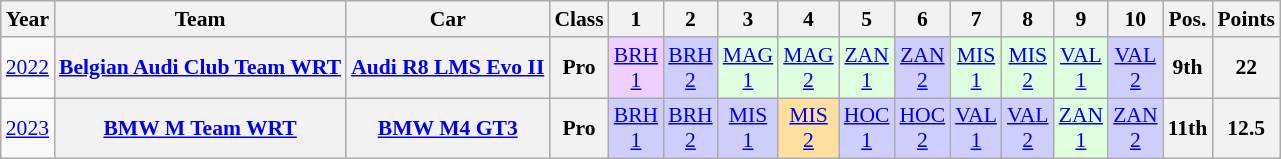<table class="wikitable" border="1" style="text-align:center; font-size:90%;">
<tr>
<th>Year</th>
<th>Team</th>
<th>Car</th>
<th>Class</th>
<th>1</th>
<th>2</th>
<th>3</th>
<th>4</th>
<th>5</th>
<th>6</th>
<th>7</th>
<th>8</th>
<th>9</th>
<th>10</th>
<th>Pos.</th>
<th>Points</th>
</tr>
<tr>
<td><a href='#'>2022</a></td>
<th><a href='#'>Belgian Audi Club Team WRT</a></th>
<th><a href='#'>Audi R8 LMS Evo II</a></th>
<th>Pro</th>
<td style="background:#EFCFFF;"><a href='#'>BRH<br>1</a><br></td>
<td style="background:#CFCFFF;"><a href='#'>BRH<br>2</a><br></td>
<td style="background:#DFFFDF;"><a href='#'>MAG<br>1</a><br></td>
<td style="background:#DFFFDF;"><a href='#'>MAG<br>2</a><br></td>
<td style="background:#DFFFDF;"><a href='#'>ZAN<br>1</a><br></td>
<td style="background:#CFCFFF;"><a href='#'>ZAN<br>2</a><br></td>
<td style="background:#DFFFDF;"><a href='#'>MIS<br>1</a><br></td>
<td style="background:#DFFFDF;"><a href='#'>MIS<br>2</a><br></td>
<td style="background:#DFFFDF;"><a href='#'>VAL<br>1</a><br></td>
<td style="background:#CFCFFF;"><a href='#'>VAL <br>2</a><br></td>
<th>9th</th>
<th>22</th>
</tr>
<tr>
<td><a href='#'>2023</a></td>
<th><a href='#'>BMW M Team WRT</a></th>
<th><a href='#'>BMW M4 GT3</a></th>
<th>Pro</th>
<td style="background:#CFCFFF;"><a href='#'>BRH<br>1</a><br></td>
<td style="background:#CFCFFF;"><a href='#'>BRH<br>2</a><br></td>
<td style="background:#CFCFFF;"><a href='#'>MIS<br>1</a><br></td>
<td style="background:#FFDF9F;"><a href='#'>MIS<br>2</a><br></td>
<td style="background:#CFCFFF;"><a href='#'>HOC<br>1</a><br></td>
<td style="background:#CFCFFF;"><a href='#'>HOC<br>2</a><br></td>
<td style="background:#CFCFFF;"><a href='#'>VAL<br>1</a><br></td>
<td style="background:#CFCFFF;"><a href='#'>VAL<br>2</a><br></td>
<td style="background:#DFFFDF;"><a href='#'>ZAN<br>1</a><br></td>
<td style="background:#CFCFFF;"><a href='#'>ZAN<br>2</a><br></td>
<th>11th</th>
<th>12.5</th>
</tr>
</table>
